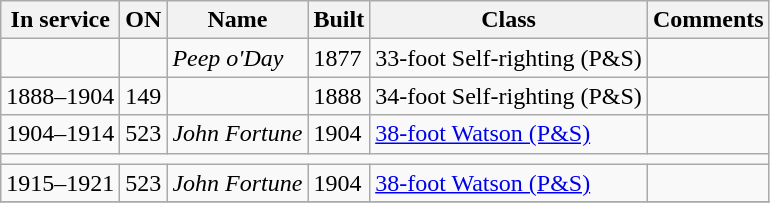<table class="wikitable">
<tr>
<th>In service</th>
<th>ON</th>
<th>Name</th>
<th>Built</th>
<th>Class</th>
<th>Comments</th>
</tr>
<tr>
<td></td>
<td></td>
<td><em>Peep o'Day</em></td>
<td>1877</td>
<td>33-foot Self-righting (P&S)</td>
<td></td>
</tr>
<tr>
<td>1888–1904</td>
<td>149</td>
<td></td>
<td>1888</td>
<td>34-foot Self-righting (P&S)</td>
<td></td>
</tr>
<tr>
<td>1904–1914</td>
<td>523</td>
<td><em>John Fortune</em></td>
<td>1904</td>
<td><a href='#'>38-foot Watson (P&S)</a></td>
<td></td>
</tr>
<tr>
<td colspan=6 style=" text-align: center;"></td>
</tr>
<tr>
<td>1915–1921</td>
<td>523</td>
<td><em>John Fortune</em></td>
<td>1904</td>
<td><a href='#'>38-foot Watson (P&S)</a></td>
<td></td>
</tr>
<tr>
</tr>
</table>
